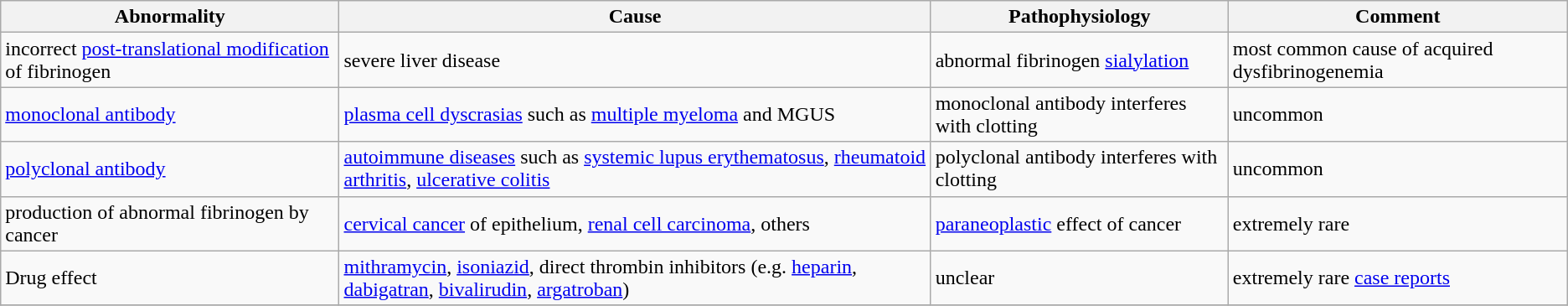<table class="wikitable">
<tr>
<th>Abnormality</th>
<th>Cause</th>
<th>Pathophysiology</th>
<th>Comment</th>
</tr>
<tr>
<td>incorrect <a href='#'>post-translational modification</a> of fibrinogen</td>
<td>severe liver disease</td>
<td>abnormal fibrinogen <a href='#'>sialylation</a></td>
<td>most common cause of acquired dysfibrinogenemia</td>
</tr>
<tr>
<td><a href='#'>monoclonal antibody</a></td>
<td><a href='#'>plasma cell dyscrasias</a> such as <a href='#'>multiple myeloma</a> and MGUS</td>
<td>monoclonal antibody interferes with clotting</td>
<td>uncommon</td>
</tr>
<tr>
<td><a href='#'>polyclonal antibody</a></td>
<td><a href='#'>autoimmune diseases</a> such as <a href='#'>systemic lupus erythematosus</a>, <a href='#'>rheumatoid arthritis</a>, <a href='#'>ulcerative colitis</a></td>
<td>polyclonal antibody interferes with clotting</td>
<td>uncommon</td>
</tr>
<tr>
<td>production of abnormal fibrinogen by cancer</td>
<td><a href='#'>cervical cancer</a> of epithelium, <a href='#'>renal cell carcinoma</a>, others</td>
<td><a href='#'>paraneoplastic</a> effect of cancer</td>
<td>extremely rare</td>
</tr>
<tr>
<td>Drug effect</td>
<td><a href='#'>mithramycin</a>, <a href='#'>isoniazid</a>, direct thrombin inhibitors (e.g. <a href='#'>heparin</a>, <a href='#'>dabigatran</a>, <a href='#'>bivalirudin</a>, <a href='#'>argatroban</a>)</td>
<td>unclear</td>
<td>extremely rare <a href='#'>case reports</a></td>
</tr>
<tr>
</tr>
</table>
